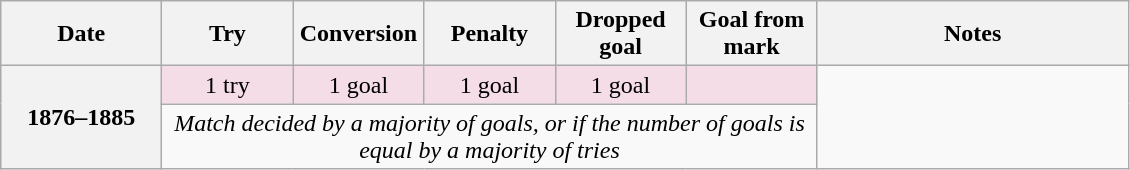<table class="wikitable">
<tr>
<th scope="col" width="100px">Date</th>
<th scope="col" width="80px">Try</th>
<th scope="col" width="80px">Conversion</th>
<th scope="col" width="80px">Penalty</th>
<th scope="col" width="80px">Dropped goal</th>
<th scope="col" width="80px">Goal from mark</th>
<th scope="col" width="200px">Notes<br></th>
</tr>
<tr style="text-align:center; background:#F4DDE7;">
<th rowspan="2">1876–1885</th>
<td>1 try</td>
<td>1 goal</td>
<td>1 goal</td>
<td>1 goal</td>
<td></td>
</tr>
<tr style="text-align:center;">
<td colspan="5"><em>Match decided by a majority of goals, or if the number of goals is equal by a majority of tries</em><br></td>
</tr>
</table>
